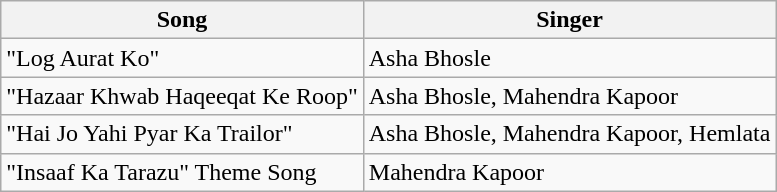<table class="wikitable">
<tr>
<th>Song</th>
<th>Singer</th>
</tr>
<tr>
<td>"Log Aurat Ko"</td>
<td>Asha Bhosle</td>
</tr>
<tr>
<td>"Hazaar Khwab Haqeeqat Ke Roop"</td>
<td>Asha Bhosle, Mahendra Kapoor</td>
</tr>
<tr>
<td>"Hai Jo Yahi Pyar Ka Trailor"</td>
<td>Asha Bhosle, Mahendra Kapoor, Hemlata</td>
</tr>
<tr>
<td>"Insaaf Ka Tarazu" Theme Song</td>
<td>Mahendra Kapoor</td>
</tr>
</table>
